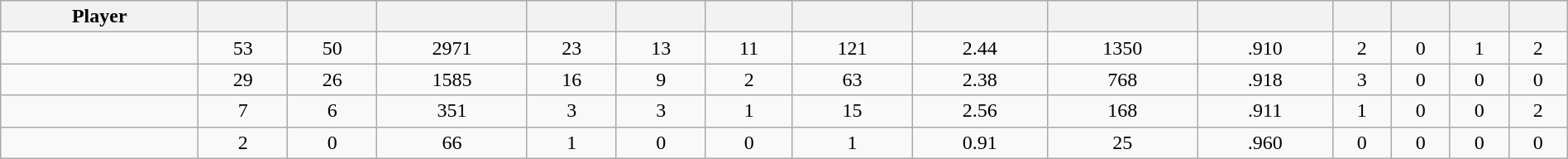<table class="wikitable sortable" style="width:100%;">
<tr style="text-align:center; background:#ddd;">
<th>Player</th>
<th></th>
<th></th>
<th></th>
<th></th>
<th></th>
<th></th>
<th></th>
<th></th>
<th></th>
<th></th>
<th></th>
<th></th>
<th></th>
<th></th>
</tr>
<tr align=center>
<td></td>
<td>53</td>
<td>50</td>
<td>2971</td>
<td>23</td>
<td>13</td>
<td>11</td>
<td>121</td>
<td>2.44</td>
<td>1350</td>
<td>.910</td>
<td>2</td>
<td>0</td>
<td>1</td>
<td>2</td>
</tr>
<tr align=center>
<td></td>
<td>29</td>
<td>26</td>
<td>1585</td>
<td>16</td>
<td>9</td>
<td>2</td>
<td>63</td>
<td>2.38</td>
<td>768</td>
<td>.918</td>
<td>3</td>
<td>0</td>
<td>0</td>
<td>0</td>
</tr>
<tr align=center>
<td></td>
<td>7</td>
<td>6</td>
<td>351</td>
<td>3</td>
<td>3</td>
<td>1</td>
<td>15</td>
<td>2.56</td>
<td>168</td>
<td>.911</td>
<td>1</td>
<td>0</td>
<td>0</td>
<td>2</td>
</tr>
<tr align=center>
<td></td>
<td>2</td>
<td>0</td>
<td>66</td>
<td>1</td>
<td>0</td>
<td>0</td>
<td>1</td>
<td>0.91</td>
<td>25</td>
<td>.960</td>
<td>0</td>
<td>0</td>
<td>0</td>
<td>0</td>
</tr>
</table>
